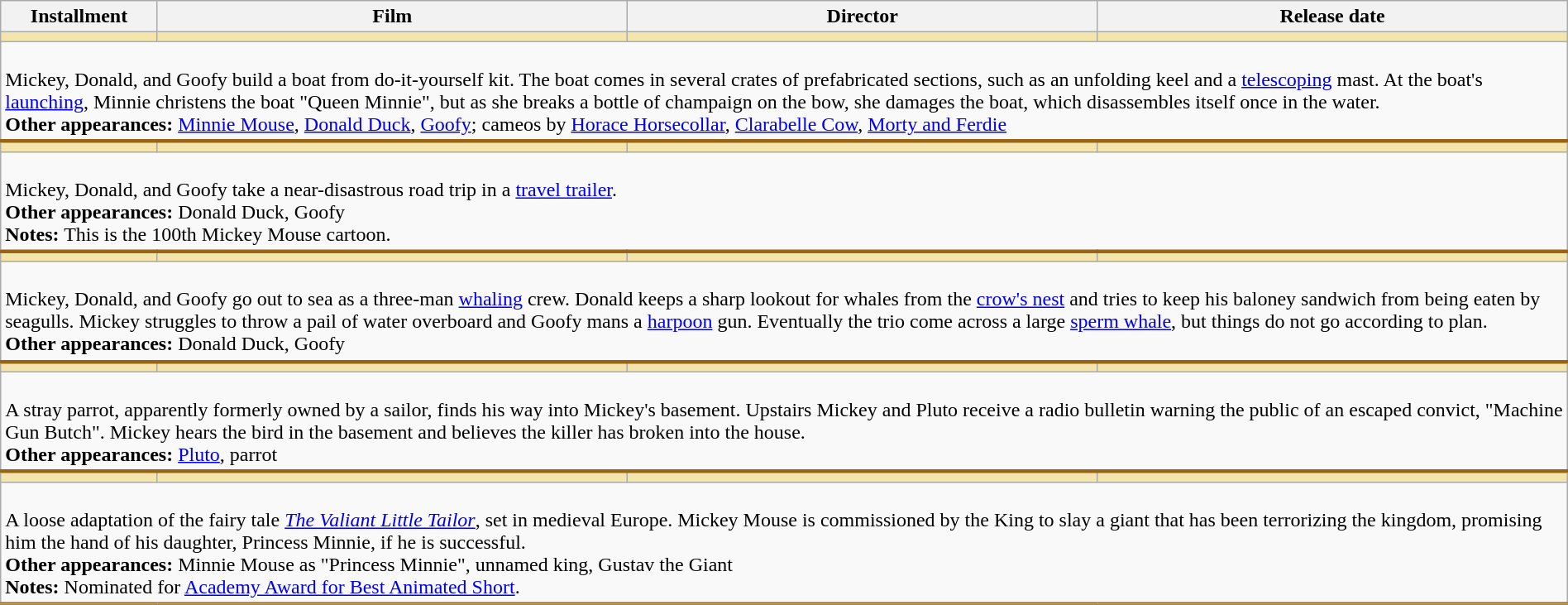<table class="wikitable sortable" width="100%">
<tr>
<th width="10%">Installment</th>
<th width="30%">Film</th>
<th width="30%">Director</th>
<th width="30%">Release date</th>
</tr>
<tr>
<td style="background-color: #F3E5AB"></td>
<td style="background-color: #F3E5AB"></td>
<td style="background-color: #F3E5AB"></td>
<td style="background-color: #F3E5AB"></td>
</tr>
<tr class="expand-child" style="border-bottom: 3px solid #996515;">
<td colspan="4"><br>Mickey, Donald, and Goofy build a boat from do-it-yourself kit. The boat comes in several crates of prefabricated sections, such as an unfolding keel and a <a href='#'>telescoping</a> mast. At the boat's <a href='#'>launching</a>, Minnie christens the boat "Queen Minnie", but as she breaks a bottle of champaign on the bow, she damages the boat, which disassembles itself once in the water.<br><strong>Other appearances:</strong> <a href='#'>Minnie Mouse</a>, <a href='#'>Donald Duck</a>, <a href='#'>Goofy</a>; cameos by <a href='#'>Horace Horsecollar</a>, <a href='#'>Clarabelle Cow</a>, <a href='#'>Morty and Ferdie</a></td>
</tr>
<tr>
<td style="background-color: #F3E5AB"></td>
<td style="background-color: #F3E5AB"></td>
<td style="background-color: #F3E5AB"></td>
<td style="background-color: #F3E5AB"></td>
</tr>
<tr class="expand-child" style="border-bottom: 3px solid #996515;">
<td colspan="4"><br>Mickey, Donald, and Goofy take a near-disastrous road trip in a <a href='#'>travel trailer</a>.<br><strong>Other appearances:</strong> Donald Duck, Goofy<br><strong>Notes:</strong> This is the 100th Mickey Mouse cartoon.</td>
</tr>
<tr>
<td style="background-color: #F3E5AB"></td>
<td style="background-color: #F3E5AB"></td>
<td style="background-color: #F3E5AB"></td>
<td style="background-color: #F3E5AB"></td>
</tr>
<tr class="expand-child" style="border-bottom: 3px solid #996515;">
<td colspan="4"><br>Mickey, Donald, and Goofy go out to sea as a three-man <a href='#'>whaling</a> crew. Donald keeps a sharp lookout for whales from the <a href='#'>crow's nest</a> and tries to keep his baloney sandwich from being eaten by seagulls. Mickey struggles to throw a pail of water overboard and Goofy mans a <a href='#'>harpoon</a> gun. Eventually the trio come across a large <a href='#'>sperm whale</a>, but things do not go according to plan.<br><strong>Other appearances:</strong> Donald Duck, Goofy</td>
</tr>
<tr>
<td style="background-color: #F3E5AB"></td>
<td style="background-color: #F3E5AB"></td>
<td style="background-color: #F3E5AB"></td>
<td style="background-color: #F3E5AB"></td>
</tr>
<tr class="expand-child" style="border-bottom: 3px solid #996515;">
<td colspan="4"><br>A stray parrot, apparently formerly owned by a sailor, finds his way into Mickey's basement. Upstairs Mickey and Pluto receive a radio bulletin warning the public of an escaped convict, "Machine Gun Butch". Mickey hears the bird in the basement and believes the killer has broken into the house.<br><strong>Other appearances:</strong> <a href='#'>Pluto</a>, parrot</td>
</tr>
<tr>
<td style="background-color: #F3E5AB"></td>
<td style="background-color: #F3E5AB"></td>
<td style="background-color: #F3E5AB"></td>
<td style="background-color: #F3E5AB"></td>
</tr>
<tr class="expand-child" style="border-bottom: 3px solid #996515;">
<td colspan="4"><br>A loose adaptation of the fairy tale <em><a href='#'>The Valiant Little Tailor</a></em>, set in medieval Europe. Mickey Mouse is commissioned by the King to slay a giant that has been terrorizing the kingdom, promising him the hand of his daughter, Princess Minnie, if he is successful.<br><strong>Other appearances:</strong> Minnie Mouse as "Princess Minnie", unnamed king, Gustav the Giant<br><strong>Notes:</strong> Nominated for <a href='#'>Academy Award for Best Animated Short</a>.</td>
</tr>
<tr>
</tr>
</table>
